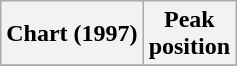<table class="wikitable sortable plainrowheaders">
<tr>
<th>Chart (1997)</th>
<th>Peak<br>position</th>
</tr>
<tr>
</tr>
</table>
